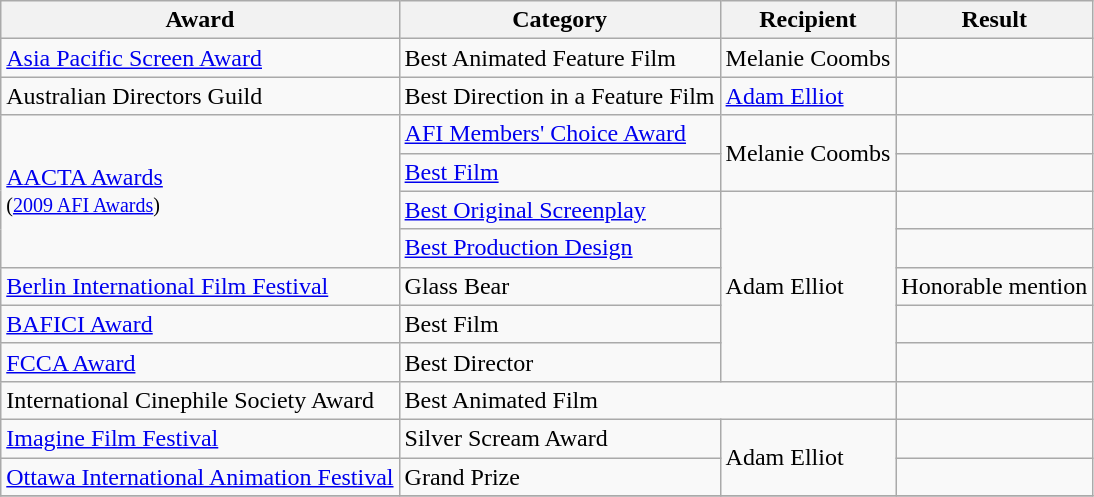<table class="wikitable">
<tr>
<th>Award</th>
<th>Category</th>
<th>Recipient</th>
<th>Result</th>
</tr>
<tr>
<td><a href='#'>Asia Pacific Screen Award</a></td>
<td>Best Animated Feature Film</td>
<td>Melanie Coombs</td>
<td></td>
</tr>
<tr>
<td>Australian Directors Guild</td>
<td>Best Direction in a Feature Film</td>
<td><a href='#'>Adam Elliot</a></td>
<td></td>
</tr>
<tr>
<td rowspan=4><a href='#'>AACTA Awards</a><br><small>(<a href='#'>2009 AFI Awards</a>)</small></td>
<td><a href='#'>AFI Members' Choice Award</a></td>
<td rowspan=2>Melanie Coombs</td>
<td></td>
</tr>
<tr>
<td><a href='#'>Best Film</a></td>
<td></td>
</tr>
<tr>
<td><a href='#'>Best Original Screenplay</a></td>
<td rowspan=5>Adam Elliot</td>
<td></td>
</tr>
<tr>
<td><a href='#'>Best Production Design</a></td>
<td></td>
</tr>
<tr>
<td><a href='#'>Berlin International Film Festival</a></td>
<td>Glass Bear</td>
<td>Honorable mention</td>
</tr>
<tr>
<td><a href='#'>BAFICI Award</a></td>
<td>Best Film</td>
<td></td>
</tr>
<tr>
<td><a href='#'>FCCA Award</a></td>
<td>Best Director</td>
<td></td>
</tr>
<tr>
<td>International Cinephile Society Award</td>
<td colspan=2>Best Animated Film</td>
<td></td>
</tr>
<tr>
<td><a href='#'>Imagine Film Festival</a></td>
<td>Silver Scream Award</td>
<td rowspan="2">Adam Elliot</td>
<td></td>
</tr>
<tr>
<td><a href='#'>Ottawa International Animation Festival</a></td>
<td>Grand Prize</td>
<td></td>
</tr>
<tr>
</tr>
</table>
